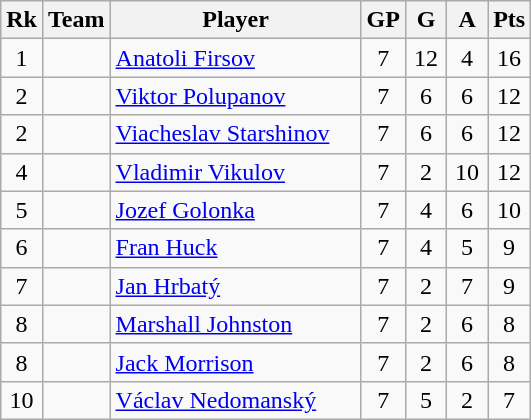<table class="wikitable">
<tr>
<th bgcolor="#efefef" width="20">Rk</th>
<th bgcolor="#efefef" width="20">Team</th>
<th bgcolor="#efefef" width="160">Player</th>
<th bgcolor="#efefef" width="20">GP</th>
<th bgcolor="#efefef" width="20">G</th>
<th bgcolor="#efefef" width="20">A</th>
<th bgcolor="#efefef" width="20">Pts</th>
</tr>
<tr align=center>
<td>1</td>
<td></td>
<td align=left><a href='#'>Anatoli Firsov</a></td>
<td>7</td>
<td>12</td>
<td>4</td>
<td>16</td>
</tr>
<tr align=center>
<td>2</td>
<td></td>
<td align=left><a href='#'>Viktor Polupanov</a></td>
<td>7</td>
<td>6</td>
<td>6</td>
<td>12</td>
</tr>
<tr align=center>
<td>2</td>
<td></td>
<td align=left><a href='#'>Viacheslav Starshinov</a></td>
<td>7</td>
<td>6</td>
<td>6</td>
<td>12</td>
</tr>
<tr align=center>
<td>4</td>
<td></td>
<td align=left><a href='#'>Vladimir Vikulov</a></td>
<td>7</td>
<td>2</td>
<td>10</td>
<td>12</td>
</tr>
<tr align=center>
<td>5</td>
<td></td>
<td align=left><a href='#'>Jozef Golonka</a></td>
<td>7</td>
<td>4</td>
<td>6</td>
<td>10</td>
</tr>
<tr align=center>
<td>6</td>
<td></td>
<td align=left><a href='#'>Fran Huck</a></td>
<td>7</td>
<td>4</td>
<td>5</td>
<td>9</td>
</tr>
<tr align=center>
<td>7</td>
<td></td>
<td align=left><a href='#'>Jan Hrbatý</a></td>
<td>7</td>
<td>2</td>
<td>7</td>
<td>9</td>
</tr>
<tr align=center>
<td>8</td>
<td></td>
<td align=left><a href='#'>Marshall Johnston</a></td>
<td>7</td>
<td>2</td>
<td>6</td>
<td>8</td>
</tr>
<tr align=center>
<td>8</td>
<td></td>
<td align=left><a href='#'>Jack Morrison</a></td>
<td>7</td>
<td>2</td>
<td>6</td>
<td>8</td>
</tr>
<tr align=center>
<td>10</td>
<td></td>
<td align=left><a href='#'>Václav Nedomanský</a></td>
<td>7</td>
<td>5</td>
<td>2</td>
<td>7</td>
</tr>
</table>
